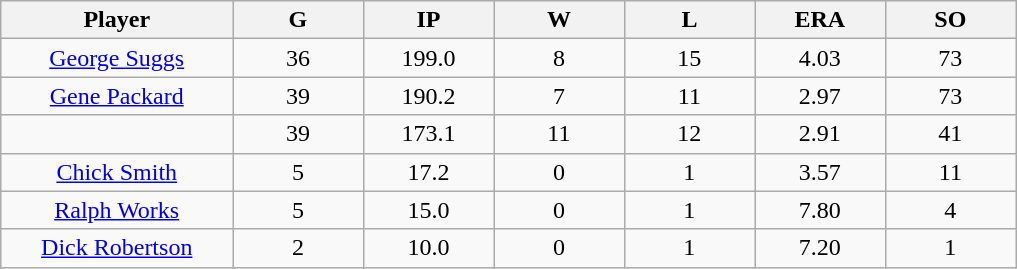<table class="wikitable sortable">
<tr>
<th bgcolor="#DDDDFF" width="16%">Player</th>
<th bgcolor="#DDDDFF" width="9%">G</th>
<th bgcolor="#DDDDFF" width="9%">IP</th>
<th bgcolor="#DDDDFF" width="9%">W</th>
<th bgcolor="#DDDDFF" width="9%">L</th>
<th bgcolor="#DDDDFF" width="9%">ERA</th>
<th bgcolor="#DDDDFF" width="9%">SO</th>
</tr>
<tr align="center">
<td><a href='#'>George Suggs</a></td>
<td>36</td>
<td>199.0</td>
<td>8</td>
<td>15</td>
<td>4.03</td>
<td>73</td>
</tr>
<tr align=center>
<td><a href='#'>Gene Packard</a></td>
<td>39</td>
<td>190.2</td>
<td>7</td>
<td>11</td>
<td>2.97</td>
<td>73</td>
</tr>
<tr align=center>
<td></td>
<td>39</td>
<td>173.1</td>
<td>11</td>
<td>12</td>
<td>2.91</td>
<td>41</td>
</tr>
<tr align="center">
<td><a href='#'>Chick Smith</a></td>
<td>5</td>
<td>17.2</td>
<td>0</td>
<td>1</td>
<td>3.57</td>
<td>11</td>
</tr>
<tr align=center>
<td><a href='#'>Ralph Works</a></td>
<td>5</td>
<td>15.0</td>
<td>0</td>
<td>1</td>
<td>7.80</td>
<td>4</td>
</tr>
<tr align=center>
<td><a href='#'>Dick Robertson</a></td>
<td>2</td>
<td>10.0</td>
<td>0</td>
<td>1</td>
<td>7.20</td>
<td>1</td>
</tr>
</table>
